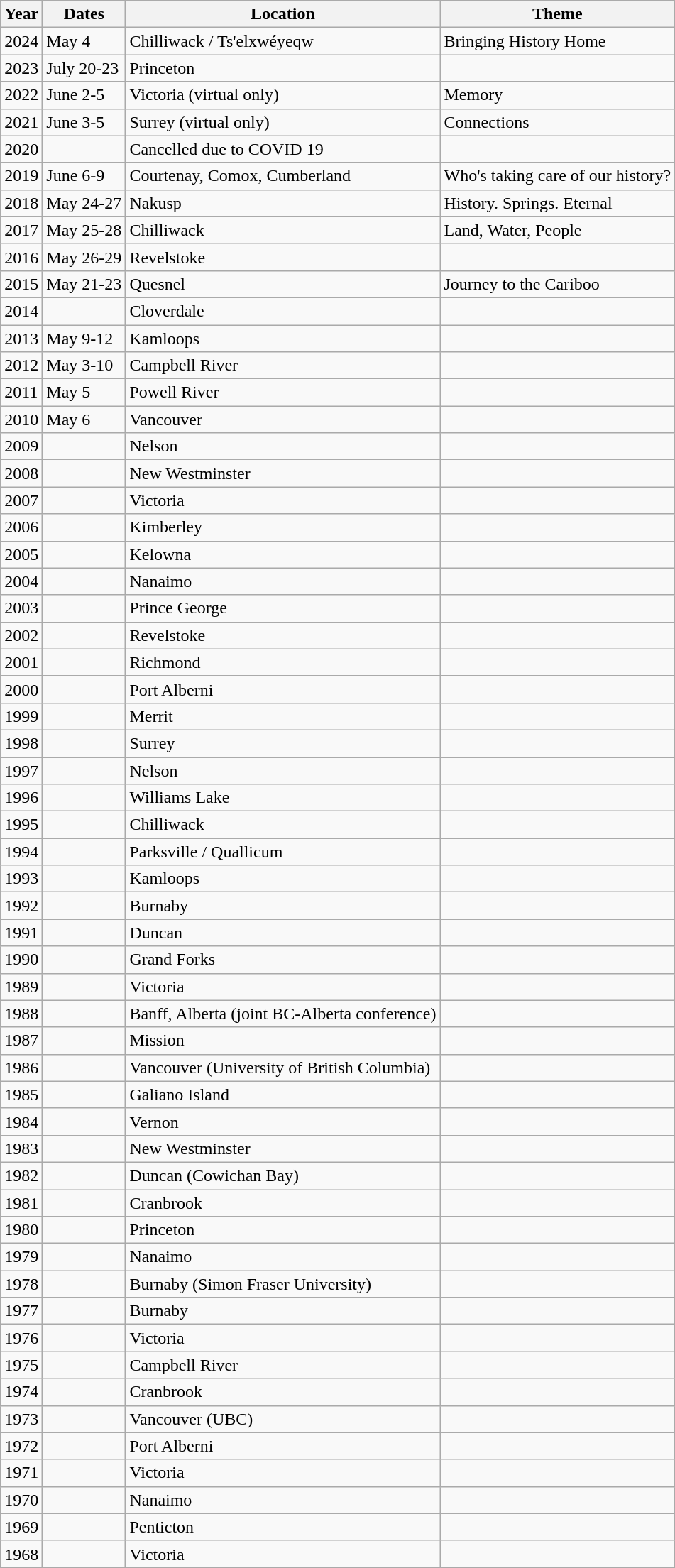<table class="wikitable">
<tr>
<th>Year</th>
<th>Dates</th>
<th>Location</th>
<th>Theme</th>
</tr>
<tr>
<td>2024</td>
<td>May 4</td>
<td>Chilliwack / Ts'elxwéyeqw</td>
<td>Bringing History Home</td>
</tr>
<tr>
<td>2023</td>
<td>July 20-23</td>
<td>Princeton</td>
<td></td>
</tr>
<tr>
<td>2022</td>
<td>June 2-5</td>
<td>Victoria (virtual only)</td>
<td>Memory</td>
</tr>
<tr>
<td>2021</td>
<td>June 3-5</td>
<td>Surrey (virtual only)</td>
<td>Connections</td>
</tr>
<tr>
<td>2020</td>
<td></td>
<td>Cancelled due to COVID 19</td>
<td></td>
</tr>
<tr>
<td>2019</td>
<td>June 6-9</td>
<td>Courtenay, Comox, Cumberland</td>
<td>Who's taking care of our history?</td>
</tr>
<tr>
<td>2018</td>
<td>May 24-27</td>
<td>Nakusp</td>
<td>History. Springs. Eternal</td>
</tr>
<tr>
<td>2017</td>
<td>May 25-28</td>
<td>Chilliwack</td>
<td>Land, Water, People</td>
</tr>
<tr>
<td>2016</td>
<td>May 26-29</td>
<td>Revelstoke</td>
<td></td>
</tr>
<tr>
<td>2015</td>
<td>May 21-23</td>
<td>Quesnel</td>
<td>Journey to the Cariboo</td>
</tr>
<tr>
<td>2014</td>
<td></td>
<td>Cloverdale</td>
<td></td>
</tr>
<tr>
<td>2013</td>
<td>May 9-12</td>
<td>Kamloops</td>
<td></td>
</tr>
<tr>
<td>2012</td>
<td>May 3-10</td>
<td>Campbell River</td>
<td></td>
</tr>
<tr>
<td>2011</td>
<td>May 5</td>
<td>Powell River</td>
<td></td>
</tr>
<tr>
<td>2010</td>
<td>May 6</td>
<td>Vancouver</td>
<td></td>
</tr>
<tr>
<td>2009</td>
<td></td>
<td>Nelson</td>
<td></td>
</tr>
<tr>
<td>2008</td>
<td></td>
<td>New Westminster</td>
<td></td>
</tr>
<tr>
<td>2007</td>
<td></td>
<td>Victoria</td>
<td></td>
</tr>
<tr>
<td>2006</td>
<td></td>
<td>Kimberley</td>
<td></td>
</tr>
<tr>
<td>2005</td>
<td></td>
<td>Kelowna</td>
<td></td>
</tr>
<tr>
<td>2004</td>
<td></td>
<td>Nanaimo</td>
<td></td>
</tr>
<tr>
<td>2003</td>
<td></td>
<td>Prince George</td>
<td></td>
</tr>
<tr>
<td>2002</td>
<td></td>
<td>Revelstoke</td>
<td></td>
</tr>
<tr>
<td>2001</td>
<td></td>
<td>Richmond</td>
<td></td>
</tr>
<tr>
<td>2000</td>
<td></td>
<td>Port Alberni</td>
<td></td>
</tr>
<tr>
<td>1999</td>
<td></td>
<td>Merrit</td>
<td></td>
</tr>
<tr>
<td>1998</td>
<td></td>
<td>Surrey</td>
<td></td>
</tr>
<tr>
<td>1997</td>
<td></td>
<td>Nelson</td>
<td></td>
</tr>
<tr>
<td>1996</td>
<td></td>
<td>Williams Lake</td>
<td></td>
</tr>
<tr>
<td>1995</td>
<td></td>
<td>Chilliwack</td>
<td></td>
</tr>
<tr>
<td>1994</td>
<td></td>
<td>Parksville / Quallicum</td>
<td></td>
</tr>
<tr>
<td>1993</td>
<td></td>
<td>Kamloops</td>
<td></td>
</tr>
<tr>
<td>1992</td>
<td></td>
<td>Burnaby</td>
<td></td>
</tr>
<tr>
<td>1991</td>
<td></td>
<td>Duncan</td>
<td></td>
</tr>
<tr>
<td>1990</td>
<td></td>
<td>Grand Forks</td>
<td></td>
</tr>
<tr>
<td>1989</td>
<td></td>
<td>Victoria</td>
<td></td>
</tr>
<tr>
<td>1988</td>
<td></td>
<td>Banff, Alberta (joint BC-Alberta conference)</td>
<td></td>
</tr>
<tr>
<td>1987</td>
<td></td>
<td>Mission</td>
<td></td>
</tr>
<tr>
<td>1986</td>
<td></td>
<td>Vancouver (University of British Columbia)</td>
<td></td>
</tr>
<tr>
<td>1985</td>
<td></td>
<td>Galiano Island</td>
<td></td>
</tr>
<tr>
<td>1984</td>
<td></td>
<td>Vernon</td>
<td></td>
</tr>
<tr>
<td>1983</td>
<td></td>
<td>New Westminster</td>
<td></td>
</tr>
<tr>
<td>1982</td>
<td></td>
<td>Duncan (Cowichan Bay)</td>
<td></td>
</tr>
<tr>
<td>1981</td>
<td></td>
<td>Cranbrook</td>
<td></td>
</tr>
<tr>
<td>1980</td>
<td></td>
<td>Princeton</td>
<td></td>
</tr>
<tr>
<td>1979</td>
<td></td>
<td>Nanaimo</td>
<td></td>
</tr>
<tr>
<td>1978</td>
<td></td>
<td>Burnaby (Simon Fraser University)</td>
<td></td>
</tr>
<tr>
<td>1977</td>
<td></td>
<td>Burnaby</td>
<td></td>
</tr>
<tr>
<td>1976</td>
<td></td>
<td>Victoria</td>
<td></td>
</tr>
<tr>
<td>1975</td>
<td></td>
<td>Campbell River</td>
<td></td>
</tr>
<tr>
<td>1974</td>
<td></td>
<td>Cranbrook</td>
<td></td>
</tr>
<tr>
<td>1973</td>
<td></td>
<td>Vancouver (UBC)</td>
<td></td>
</tr>
<tr>
<td>1972</td>
<td></td>
<td>Port Alberni</td>
<td></td>
</tr>
<tr>
<td>1971</td>
<td></td>
<td>Victoria</td>
<td></td>
</tr>
<tr>
<td>1970</td>
<td></td>
<td>Nanaimo</td>
<td></td>
</tr>
<tr>
<td>1969</td>
<td></td>
<td>Penticton</td>
<td></td>
</tr>
<tr>
<td>1968</td>
<td></td>
<td>Victoria</td>
<td></td>
</tr>
</table>
